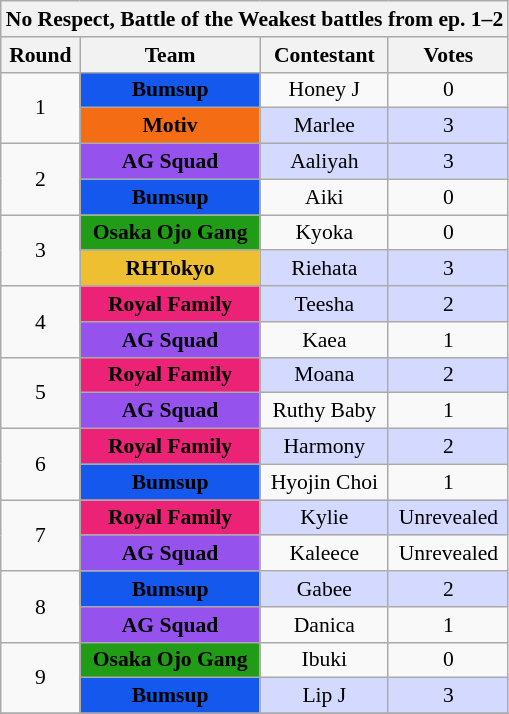<table class="wikitable mw-collapsible mw-collapsed"  style="text-align:center; font-size:90%">
<tr>
<th colspan="6">No Respect, Battle of the Weakest battles from ep. 1–2</th>
</tr>
<tr style="background:#f2f2f2;">
<th scope="col">Round</th>
<th scope="col">Team</th>
<th scope="col">Contestant</th>
<th scope="col">Votes</th>
</tr>
<tr>
<td rowspan="2">1</td>
<td style="background:#1458ED "><strong>Bumsup</strong></td>
<td>Honey J</td>
<td>0</td>
</tr>
<tr>
<td style="background:#F46C14"><strong>Motiv</strong></td>
<td style="background:#D4D9FF">Marlee</td>
<td style="background:#D4D9FF">3</td>
</tr>
<tr>
<td rowspan="2">2</td>
<td style="background:#9652ED "><strong>AG Squad</strong></td>
<td style="background:#D4D9FF">Aaliyah</td>
<td style="background:#D4D9FF">3</td>
</tr>
<tr>
<td style="background:#1458ED "><strong>Bumsup</strong></td>
<td>Aiki</td>
<td>0</td>
</tr>
<tr>
<td rowspan="2">3</td>
<td style="background:#219C17"><strong>Osaka Ojo Gang</strong></td>
<td>Kyoka</td>
<td>0</td>
</tr>
<tr>
<td style="background:#EEBF31"><strong>RHTokyo</strong></td>
<td style="background:#D4D9FF">Riehata</td>
<td style="background:#D4D9FF">3</td>
</tr>
<tr>
<td rowspan="2">4</td>
<td style="background:#EC2277"><strong>Royal Family</strong></td>
<td style="background:#D4D9FF">Teesha</td>
<td style="background:#D4D9FF">2</td>
</tr>
<tr>
<td style="background:#9652ED "><strong>AG Squad</strong></td>
<td>Kaea</td>
<td>1</td>
</tr>
<tr>
<td rowspan="2">5</td>
<td style="background:#EC2277"><strong>Royal Family</strong></td>
<td style="background:#D4D9FF">Moana</td>
<td style="background:#D4D9FF">2</td>
</tr>
<tr>
<td style="background:#9652ED "><strong>AG Squad</strong></td>
<td>Ruthy Baby</td>
<td>1</td>
</tr>
<tr>
<td rowspan="2">6</td>
<td style="background:#EC2277"><strong>Royal Family</strong></td>
<td style="background:#D4D9FF">Harmony</td>
<td style="background:#D4D9FF">2</td>
</tr>
<tr>
<td style="background:#1458ED "><strong>Bumsup</strong></td>
<td>Hyojin Choi</td>
<td>1</td>
</tr>
<tr>
<td rowspan="2">7</td>
<td style="background:#EC2277"><strong>Royal Family</strong></td>
<td style="background:#D4D9FF">Kylie</td>
<td style="background:#D4D9FF">Unrevealed</td>
</tr>
<tr>
<td style="background:#9652ED "><strong>AG Squad</strong></td>
<td>Kaleece</td>
<td>Unrevealed</td>
</tr>
<tr>
<td rowspan="2">8</td>
<td style="background:#1458ED "><strong>Bumsup</strong></td>
<td style="background:#D4D9FF">Gabee</td>
<td style="background:#D4D9FF">2</td>
</tr>
<tr>
<td style="background:#9652ED "><strong>AG Squad</strong></td>
<td>Danica</td>
<td>1</td>
</tr>
<tr>
<td rowspan="2">9</td>
<td style="background:#219C17"><strong>Osaka Ojo Gang</strong></td>
<td>Ibuki</td>
<td>0</td>
</tr>
<tr>
<td style="background:#1458ED "><strong>Bumsup</strong></td>
<td style="background:#D4D9FF">Lip J</td>
<td style="background:#D4D9FF">3</td>
</tr>
<tr>
</tr>
</table>
